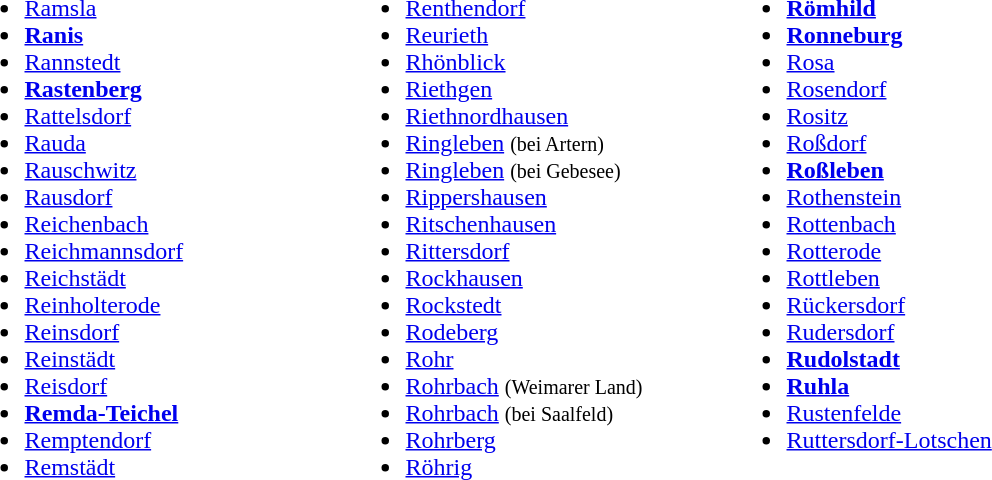<table>
<tr ---->
<td width="250" valign="top"><br><ul><li><a href='#'>Ramsla</a></li><li><strong><a href='#'>Ranis</a></strong></li><li><a href='#'>Rannstedt</a></li><li><strong><a href='#'>Rastenberg</a></strong></li><li><a href='#'>Rattelsdorf</a></li><li><a href='#'>Rauda</a></li><li><a href='#'>Rauschwitz</a></li><li><a href='#'>Rausdorf</a></li><li><a href='#'>Reichenbach</a></li><li><a href='#'>Reichmannsdorf</a></li><li><a href='#'>Reichstädt</a></li><li><a href='#'>Reinholterode</a></li><li><a href='#'>Reinsdorf</a></li><li><a href='#'>Reinstädt</a></li><li><a href='#'>Reisdorf</a></li><li><strong><a href='#'>Remda-Teichel</a></strong></li><li><a href='#'>Remptendorf</a></li><li><a href='#'>Remstädt</a></li></ul></td>
<td width="250" valign="top"><br><ul><li><a href='#'>Renthendorf</a></li><li><a href='#'>Reurieth</a></li><li><a href='#'>Rhönblick</a></li><li><a href='#'>Riethgen</a></li><li><a href='#'>Riethnordhausen</a></li><li><a href='#'>Ringleben</a> <small>(bei Artern)</small></li><li><a href='#'>Ringleben</a> <small>(bei Gebesee)</small></li><li><a href='#'>Rippershausen</a></li><li><a href='#'>Ritschenhausen</a></li><li><a href='#'>Rittersdorf</a></li><li><a href='#'>Rockhausen</a></li><li><a href='#'>Rockstedt</a></li><li><a href='#'>Rodeberg</a></li><li><a href='#'>Rohr</a></li><li><a href='#'>Rohrbach</a> <small>(Weimarer Land)</small></li><li><a href='#'>Rohrbach</a> <small>(bei Saalfeld)</small></li><li><a href='#'>Rohrberg</a></li><li><a href='#'>Röhrig</a></li></ul></td>
<td width="250" valign="top"><br><ul><li><strong><a href='#'>Römhild</a></strong></li><li><strong><a href='#'>Ronneburg</a></strong></li><li><a href='#'>Rosa</a></li><li><a href='#'>Rosendorf</a></li><li><a href='#'>Rositz</a></li><li><a href='#'>Roßdorf</a></li><li><strong><a href='#'>Roßleben</a></strong></li><li><a href='#'>Rothenstein</a></li><li><a href='#'>Rottenbach</a></li><li><a href='#'>Rotterode</a></li><li><a href='#'>Rottleben</a></li><li><a href='#'>Rückersdorf</a></li><li><a href='#'>Rudersdorf</a></li><li><strong><a href='#'>Rudolstadt</a></strong></li><li><strong><a href='#'>Ruhla</a></strong></li><li><a href='#'>Rustenfelde</a></li><li><a href='#'>Ruttersdorf-Lotschen</a></li></ul></td>
</tr>
</table>
